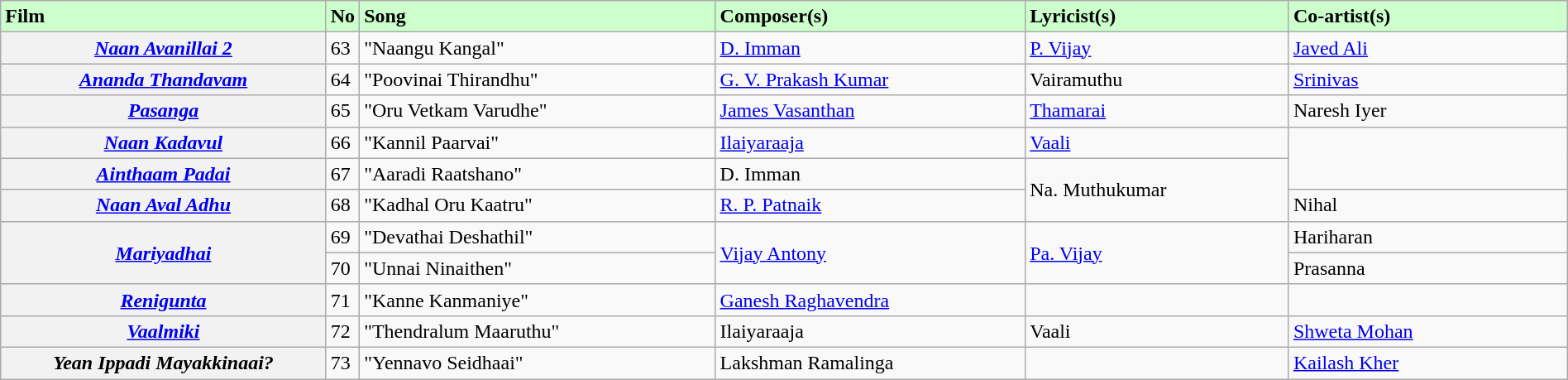<table class="wikitable plainrowheaders" width="100%" textcolor:#000;">
<tr style="background:#cfc; text-align:"center;">
<td scope="col" width=21%><strong>Film</strong></td>
<td><strong>No</strong></td>
<td scope="col" width=23%><strong>Song</strong></td>
<td scope="col" width=20%><strong>Composer(s)</strong></td>
<td scope="col" width=17%><strong>Lyricist(s)</strong></td>
<td scope="col" width=18%><strong>Co-artist(s)</strong></td>
</tr>
<tr>
<th><em><a href='#'>Naan Avanillai 2</a></em></th>
<td>63</td>
<td>"Naangu Kangal"</td>
<td><a href='#'>D. Imman</a></td>
<td><a href='#'>P. Vijay</a></td>
<td><a href='#'>Javed Ali</a></td>
</tr>
<tr>
<th><em><a href='#'>Ananda Thandavam</a></em></th>
<td>64</td>
<td>"Poovinai Thirandhu"</td>
<td><a href='#'>G. V. Prakash Kumar</a></td>
<td>Vairamuthu</td>
<td><a href='#'>Srinivas</a></td>
</tr>
<tr>
<th><em><a href='#'>Pasanga</a></em></th>
<td>65</td>
<td>"Oru Vetkam Varudhe"</td>
<td><a href='#'>James Vasanthan</a></td>
<td><a href='#'>Thamarai</a></td>
<td>Naresh Iyer</td>
</tr>
<tr>
<th><em><a href='#'>Naan Kadavul</a></em></th>
<td>66</td>
<td>"Kannil Paarvai"</td>
<td><a href='#'>Ilaiyaraaja</a></td>
<td><a href='#'>Vaali</a></td>
<td rowspan="2"></td>
</tr>
<tr>
<th><em><a href='#'>Ainthaam Padai</a></em></th>
<td>67</td>
<td>"Aaradi Raatshano"</td>
<td>D. Imman</td>
<td rowspan="2">Na. Muthukumar</td>
</tr>
<tr>
<th><em><a href='#'>Naan Aval Adhu</a></em></th>
<td>68</td>
<td>"Kadhal Oru Kaatru"</td>
<td><a href='#'>R. P. Patnaik</a></td>
<td>Nihal</td>
</tr>
<tr>
<th rowspan="2"><em><a href='#'>Mariyadhai</a></em></th>
<td>69</td>
<td>"Devathai Deshathil"</td>
<td rowspan="2"><a href='#'>Vijay Antony</a></td>
<td rowspan="2"><a href='#'>Pa. Vijay</a></td>
<td>Hariharan</td>
</tr>
<tr>
<td>70</td>
<td>"Unnai Ninaithen"</td>
<td>Prasanna</td>
</tr>
<tr>
<th><em><a href='#'>Renigunta</a></em></th>
<td>71</td>
<td>"Kanne Kanmaniye"</td>
<td><a href='#'>Ganesh Raghavendra</a></td>
<td></td>
<td></td>
</tr>
<tr>
<th><em><a href='#'>Vaalmiki</a></em></th>
<td>72</td>
<td>"Thendralum Maaruthu"</td>
<td>Ilaiyaraaja</td>
<td>Vaali</td>
<td><a href='#'>Shweta Mohan</a></td>
</tr>
<tr>
<th><em>Yean Ippadi Mayakkinaai?</em></th>
<td>73</td>
<td>"Yennavo Seidhaai"</td>
<td>Lakshman Ramalinga</td>
<td></td>
<td><a href='#'>Kailash Kher</a></td>
</tr>
</table>
